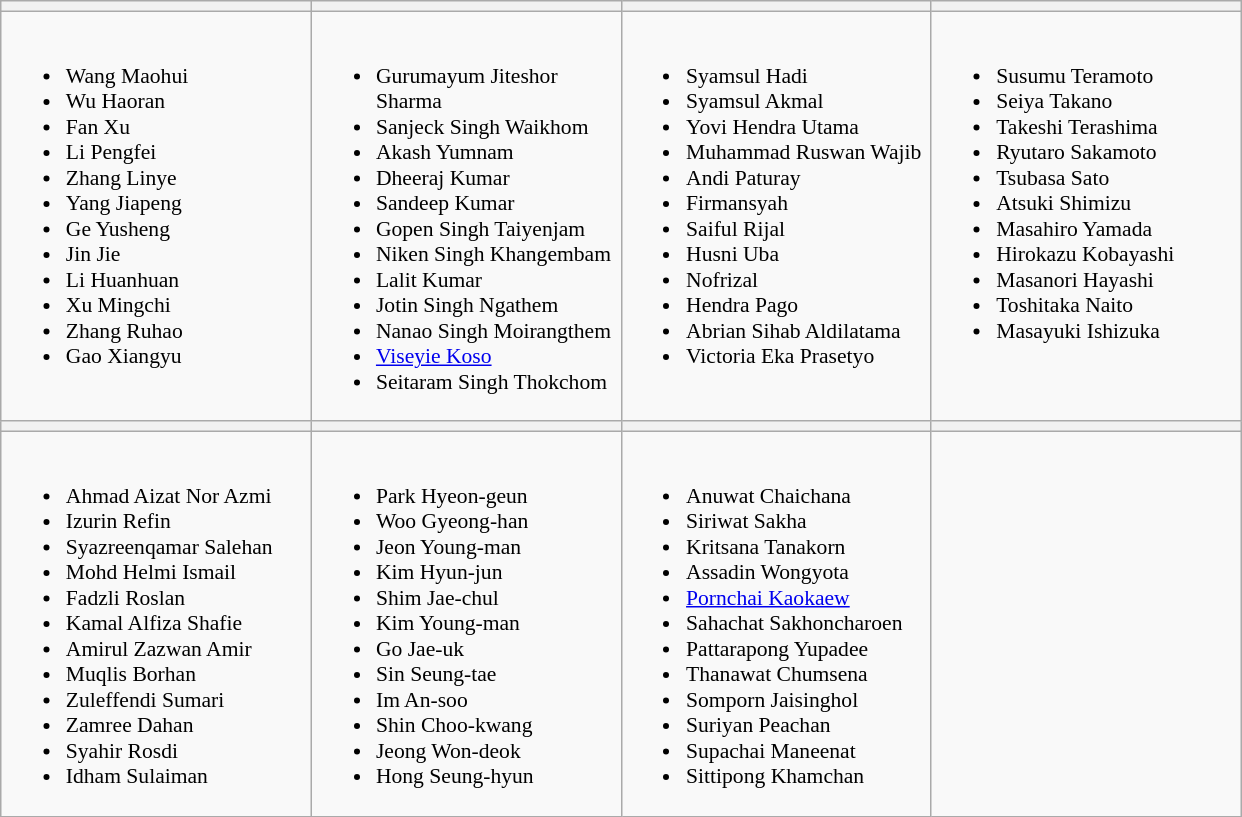<table class="wikitable" style="font-size:90%">
<tr>
<th width=200></th>
<th width=200></th>
<th width=200></th>
<th width=200></th>
</tr>
<tr>
<td valign=top><br><ul><li>Wang Maohui</li><li>Wu Haoran</li><li>Fan Xu</li><li>Li Pengfei</li><li>Zhang Linye</li><li>Yang Jiapeng</li><li>Ge Yusheng</li><li>Jin Jie</li><li>Li Huanhuan</li><li>Xu Mingchi</li><li>Zhang Ruhao</li><li>Gao Xiangyu</li></ul></td>
<td valign=top><br><ul><li>Gurumayum Jiteshor Sharma</li><li>Sanjeck Singh Waikhom</li><li>Akash Yumnam</li><li>Dheeraj Kumar</li><li>Sandeep Kumar</li><li>Gopen Singh Taiyenjam</li><li>Niken Singh Khangembam</li><li>Lalit Kumar</li><li>Jotin Singh Ngathem</li><li>Nanao Singh Moirangthem</li><li><a href='#'>Viseyie Koso</a></li><li>Seitaram Singh Thokchom</li></ul></td>
<td valign=top><br><ul><li>Syamsul Hadi</li><li>Syamsul Akmal</li><li>Yovi Hendra Utama</li><li>Muhammad Ruswan Wajib</li><li>Andi Paturay</li><li>Firmansyah</li><li>Saiful Rijal</li><li>Husni Uba</li><li>Nofrizal</li><li>Hendra Pago</li><li>Abrian Sihab Aldilatama</li><li>Victoria Eka Prasetyo</li></ul></td>
<td valign=top><br><ul><li>Susumu Teramoto</li><li>Seiya Takano</li><li>Takeshi Terashima</li><li>Ryutaro Sakamoto</li><li>Tsubasa Sato</li><li>Atsuki Shimizu</li><li>Masahiro Yamada</li><li>Hirokazu Kobayashi</li><li>Masanori Hayashi</li><li>Toshitaka Naito</li><li>Masayuki Ishizuka</li></ul></td>
</tr>
<tr>
<th></th>
<th></th>
<th></th>
<th></th>
</tr>
<tr>
<td valign=top><br><ul><li>Ahmad Aizat Nor Azmi</li><li>Izurin Refin</li><li>Syazreenqamar Salehan</li><li>Mohd Helmi Ismail</li><li>Fadzli Roslan</li><li>Kamal Alfiza Shafie</li><li>Amirul Zazwan Amir</li><li>Muqlis Borhan</li><li>Zuleffendi Sumari</li><li>Zamree Dahan</li><li>Syahir Rosdi</li><li>Idham Sulaiman</li></ul></td>
<td valign=top><br><ul><li>Park Hyeon-geun</li><li>Woo Gyeong-han</li><li>Jeon Young-man</li><li>Kim Hyun-jun</li><li>Shim Jae-chul</li><li>Kim Young-man</li><li>Go Jae-uk</li><li>Sin Seung-tae</li><li>Im An-soo</li><li>Shin Choo-kwang</li><li>Jeong Won-deok</li><li>Hong Seung-hyun</li></ul></td>
<td valign=top><br><ul><li>Anuwat Chaichana</li><li>Siriwat Sakha</li><li>Kritsana Tanakorn</li><li>Assadin Wongyota</li><li><a href='#'>Pornchai Kaokaew</a></li><li>Sahachat Sakhoncharoen</li><li>Pattarapong Yupadee</li><li>Thanawat Chumsena</li><li>Somporn Jaisinghol</li><li>Suriyan Peachan</li><li>Supachai Maneenat</li><li>Sittipong Khamchan</li></ul></td>
<td valign=top></td>
</tr>
</table>
